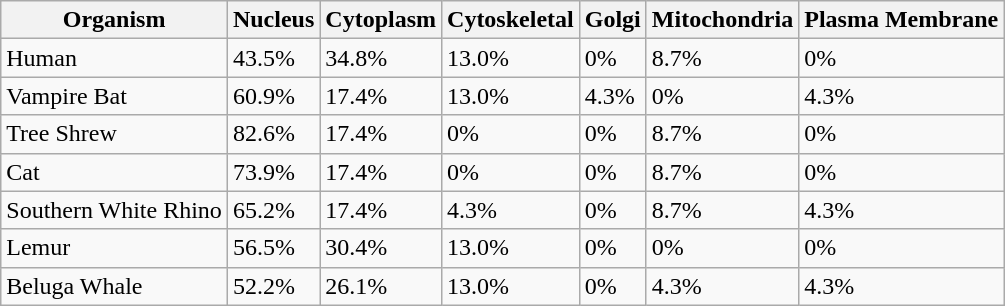<table class="wikitable">
<tr>
<th>Organism</th>
<th>Nucleus</th>
<th>Cytoplasm</th>
<th>Cytoskeletal</th>
<th>Golgi</th>
<th>Mitochondria</th>
<th>Plasma Membrane</th>
</tr>
<tr>
<td>Human</td>
<td>43.5%</td>
<td>34.8%</td>
<td>13.0%</td>
<td>0%</td>
<td>8.7%</td>
<td>0%</td>
</tr>
<tr>
<td>Vampire Bat</td>
<td>60.9%</td>
<td>17.4%</td>
<td>13.0%</td>
<td>4.3%</td>
<td>0%</td>
<td>4.3%</td>
</tr>
<tr>
<td>Tree Shrew</td>
<td>82.6%</td>
<td>17.4%</td>
<td>0%</td>
<td>0%</td>
<td>8.7%</td>
<td>0%</td>
</tr>
<tr>
<td>Cat</td>
<td>73.9%</td>
<td>17.4%</td>
<td>0%</td>
<td>0%</td>
<td>8.7%</td>
<td>0%</td>
</tr>
<tr>
<td>Southern White Rhino</td>
<td>65.2%</td>
<td>17.4%</td>
<td>4.3%</td>
<td>0%</td>
<td>8.7%</td>
<td>4.3%</td>
</tr>
<tr>
<td>Lemur</td>
<td>56.5%</td>
<td>30.4%</td>
<td>13.0%</td>
<td>0%</td>
<td>0%</td>
<td>0%</td>
</tr>
<tr>
<td>Beluga Whale</td>
<td>52.2%</td>
<td>26.1%</td>
<td>13.0%</td>
<td>0%</td>
<td>4.3%</td>
<td>4.3%</td>
</tr>
</table>
